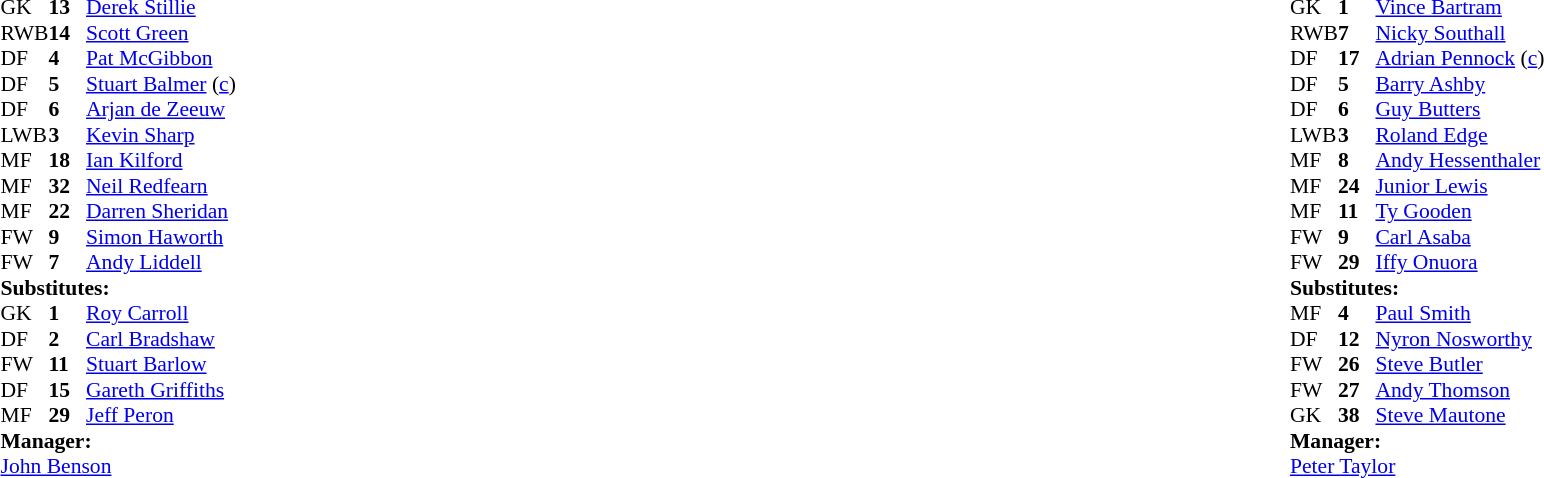<table width="100%">
<tr>
<td valign="top" width="50%"><br><table style="font-size: 90%" cellspacing="0" cellpadding="0">
<tr>
<th width="25"></th>
<th width="25"></th>
</tr>
<tr>
<td>GK</td>
<td><strong>13</strong></td>
<td><a href='#'>Derek Stillie</a></td>
</tr>
<tr>
<td>RWB</td>
<td><strong>14</strong></td>
<td><a href='#'>Scott Green</a></td>
</tr>
<tr>
<td>DF</td>
<td><strong>4</strong></td>
<td><a href='#'>Pat McGibbon</a></td>
<td></td>
</tr>
<tr>
<td>DF</td>
<td><strong>5</strong></td>
<td><a href='#'>Stuart Balmer</a> (<a href='#'>c</a>)</td>
<td></td>
</tr>
<tr>
<td>DF</td>
<td><strong>6</strong></td>
<td><a href='#'>Arjan de Zeeuw</a></td>
</tr>
<tr>
<td>LWB</td>
<td><strong>3</strong></td>
<td><a href='#'>Kevin Sharp</a></td>
<td></td>
</tr>
<tr>
<td>MF</td>
<td><strong>18</strong></td>
<td><a href='#'>Ian Kilford</a></td>
</tr>
<tr>
<td>MF</td>
<td><strong>32</strong></td>
<td><a href='#'>Neil Redfearn</a></td>
<td></td>
<td></td>
</tr>
<tr>
<td>MF</td>
<td><strong>22</strong></td>
<td><a href='#'>Darren Sheridan</a></td>
</tr>
<tr>
<td>FW</td>
<td><strong>9</strong></td>
<td><a href='#'>Simon Haworth</a></td>
<td></td>
<td></td>
</tr>
<tr>
<td>FW</td>
<td><strong>7</strong></td>
<td><a href='#'>Andy Liddell</a></td>
<td></td>
<td></td>
</tr>
<tr>
<td colspan=4><strong>Substitutes:</strong></td>
</tr>
<tr>
<td>GK</td>
<td><strong>1</strong></td>
<td><a href='#'>Roy Carroll</a></td>
</tr>
<tr>
<td>DF</td>
<td><strong>2</strong></td>
<td><a href='#'>Carl Bradshaw</a></td>
<td></td>
<td></td>
</tr>
<tr>
<td>FW</td>
<td><strong>11</strong></td>
<td><a href='#'>Stuart Barlow</a></td>
<td></td>
<td></td>
</tr>
<tr>
<td>DF</td>
<td><strong>15</strong></td>
<td><a href='#'>Gareth Griffiths</a></td>
</tr>
<tr>
<td>MF</td>
<td><strong>29</strong></td>
<td><a href='#'>Jeff Peron</a></td>
<td></td>
<td></td>
</tr>
<tr>
<td colspan=4><strong>Manager:</strong></td>
</tr>
<tr>
<td colspan="4"><a href='#'>John Benson</a></td>
</tr>
</table>
</td>
<td valign="top" width="50%"><br><table style="font-size: 90%" cellspacing="0" cellpadding="0" align="center">
<tr>
<th width="25"></th>
<th width="25"></th>
</tr>
<tr>
<td>GK</td>
<td><strong>1</strong></td>
<td><a href='#'>Vince Bartram</a></td>
</tr>
<tr>
<td>RWB</td>
<td><strong>7</strong></td>
<td><a href='#'>Nicky Southall</a></td>
</tr>
<tr>
<td>DF</td>
<td><strong>17</strong></td>
<td><a href='#'>Adrian Pennock</a> (<a href='#'>c</a>)</td>
</tr>
<tr>
<td>DF</td>
<td><strong>5</strong></td>
<td><a href='#'>Barry Ashby</a></td>
<td></td>
<td></td>
</tr>
<tr>
<td>DF</td>
<td><strong>6</strong></td>
<td><a href='#'>Guy Butters</a></td>
<td></td>
</tr>
<tr>
<td>LWB</td>
<td><strong>3</strong></td>
<td><a href='#'>Roland Edge</a></td>
<td></td>
<td></td>
</tr>
<tr>
<td>MF</td>
<td><strong>8</strong></td>
<td><a href='#'>Andy Hessenthaler</a></td>
<td></td>
</tr>
<tr>
<td>MF</td>
<td><strong>24</strong></td>
<td><a href='#'>Junior Lewis</a></td>
</tr>
<tr>
<td>MF</td>
<td><strong>11</strong></td>
<td><a href='#'>Ty Gooden</a></td>
</tr>
<tr>
<td>FW</td>
<td><strong>9</strong></td>
<td><a href='#'>Carl Asaba</a></td>
</tr>
<tr>
<td>FW</td>
<td><strong>29</strong></td>
<td><a href='#'>Iffy Onuora</a></td>
<td></td>
<td></td>
</tr>
<tr>
<td colspan=4><strong>Substitutes:</strong></td>
</tr>
<tr>
<td>MF</td>
<td><strong>4</strong></td>
<td><a href='#'>Paul Smith</a></td>
<td></td>
<td></td>
</tr>
<tr>
<td>DF</td>
<td><strong>12</strong></td>
<td><a href='#'>Nyron Nosworthy</a></td>
</tr>
<tr>
<td>FW</td>
<td><strong>26</strong></td>
<td><a href='#'>Steve Butler</a></td>
<td></td>
<td></td>
</tr>
<tr>
<td>FW</td>
<td><strong>27</strong></td>
<td><a href='#'>Andy Thomson</a></td>
<td></td>
<td></td>
</tr>
<tr>
<td>GK</td>
<td><strong>38</strong></td>
<td><a href='#'>Steve Mautone</a></td>
</tr>
<tr>
<td colspan=4><strong>Manager:</strong></td>
</tr>
<tr>
<td colspan="4"><a href='#'>Peter Taylor</a></td>
</tr>
</table>
</td>
</tr>
</table>
